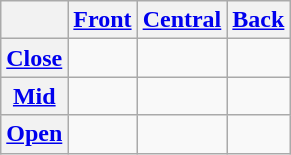<table class="wikitable" style="text-align:center">
<tr>
<th></th>
<th><a href='#'>Front</a></th>
<th><a href='#'>Central</a></th>
<th><a href='#'>Back</a></th>
</tr>
<tr>
<th><a href='#'>Close</a></th>
<td>   </td>
<td></td>
<td>   </td>
</tr>
<tr>
<th><a href='#'>Mid</a></th>
<td>   </td>
<td></td>
<td>   </td>
</tr>
<tr>
<th><a href='#'>Open</a></th>
<td></td>
<td>   </td>
<td></td>
</tr>
</table>
